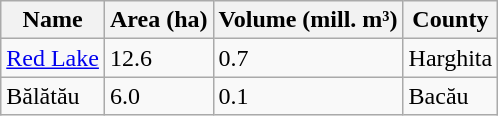<table class="wikitable sortable">
<tr>
<th>Name</th>
<th>Area (ha)</th>
<th>Volume (mill. m³)</th>
<th>County</th>
</tr>
<tr>
<td><a href='#'>Red Lake</a></td>
<td>12.6</td>
<td>0.7</td>
<td>Harghita</td>
</tr>
<tr>
<td>Bălătău</td>
<td>6.0</td>
<td>0.1</td>
<td>Bacău</td>
</tr>
</table>
